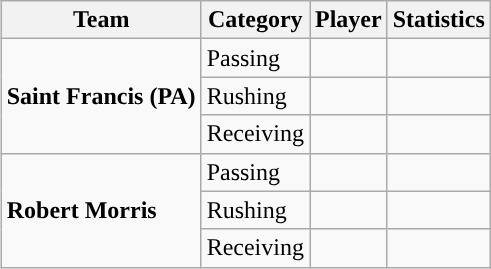<table class="wikitable" style="float: right;">
<tr>
<th>Team</th>
<th>Category</th>
<th>Player</th>
<th>Statistics</th>
</tr>
<tr>
<td rowspan=3><strong>Saint Francis (PA)</strong></td>
<td>Passing</td>
<td></td>
<td></td>
</tr>
<tr>
<td>Rushing</td>
<td></td>
<td></td>
</tr>
<tr>
<td>Receiving</td>
<td></td>
<td></td>
</tr>
<tr>
<td rowspan=3><strong>Robert Morris</strong></td>
<td>Passing</td>
<td></td>
<td></td>
</tr>
<tr>
<td>Rushing</td>
<td></td>
<td></td>
</tr>
<tr>
<td>Receiving</td>
<td></td>
<td></td>
</tr>
</table>
